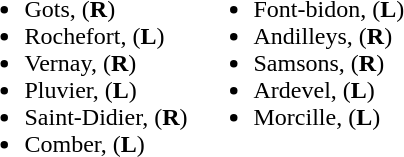<table>
<tr valign="top">
<td><br><ul><li>Gots,  (<strong>R</strong>)</li><li>Rochefort,  (<strong>L</strong>)</li><li>Vernay,  (<strong>R</strong>)</li><li>Pluvier,  (<strong>L</strong>)</li><li>Saint-Didier,  (<strong>R</strong>)</li><li>Comber,  (<strong>L</strong>)</li></ul></td>
<td><br><ul><li>Font-bidon,  (<strong>L</strong>)</li><li>Andilleys,  (<strong>R</strong>)</li><li>Samsons,  (<strong>R</strong>)</li><li>Ardevel,  (<strong>L</strong>)</li><li>Morcille,  (<strong>L</strong>)</li></ul></td>
</tr>
</table>
